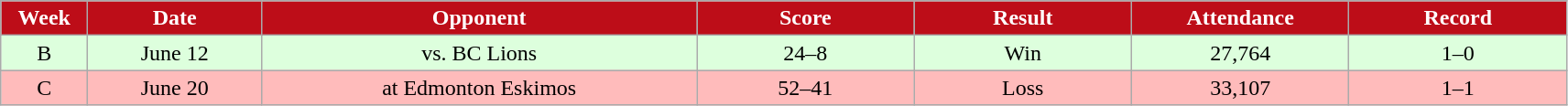<table class="wikitable sortable">
<tr>
<th style="background:#bd0d18;color:#FFFFFF;"  width="4%">Week</th>
<th style="background:#bd0d18;color:#FFFFFF;"  width="8%">Date</th>
<th style="background:#bd0d18;color:#FFFFFF;"  width="20%">Opponent</th>
<th style="background:#bd0d18;color:#FFFFFF;"  width="10%">Score</th>
<th style="background:#bd0d18;color:#FFFFFF;"  width="10%">Result</th>
<th style="background:#bd0d18;color:#FFFFFF;"  width="10%">Attendance</th>
<th style="background:#bd0d18;color:#FFFFFF;"  width="10%">Record</th>
</tr>
<tr align="center" bgcolor="#ddffdd">
<td>B</td>
<td>June 12</td>
<td>vs. BC Lions</td>
<td>24–8</td>
<td>Win</td>
<td>27,764</td>
<td>1–0</td>
</tr>
<tr align="center" bgcolor="#ffbbbb">
<td>C</td>
<td>June 20</td>
<td>at Edmonton Eskimos</td>
<td>52–41</td>
<td>Loss</td>
<td>33,107</td>
<td>1–1</td>
</tr>
</table>
